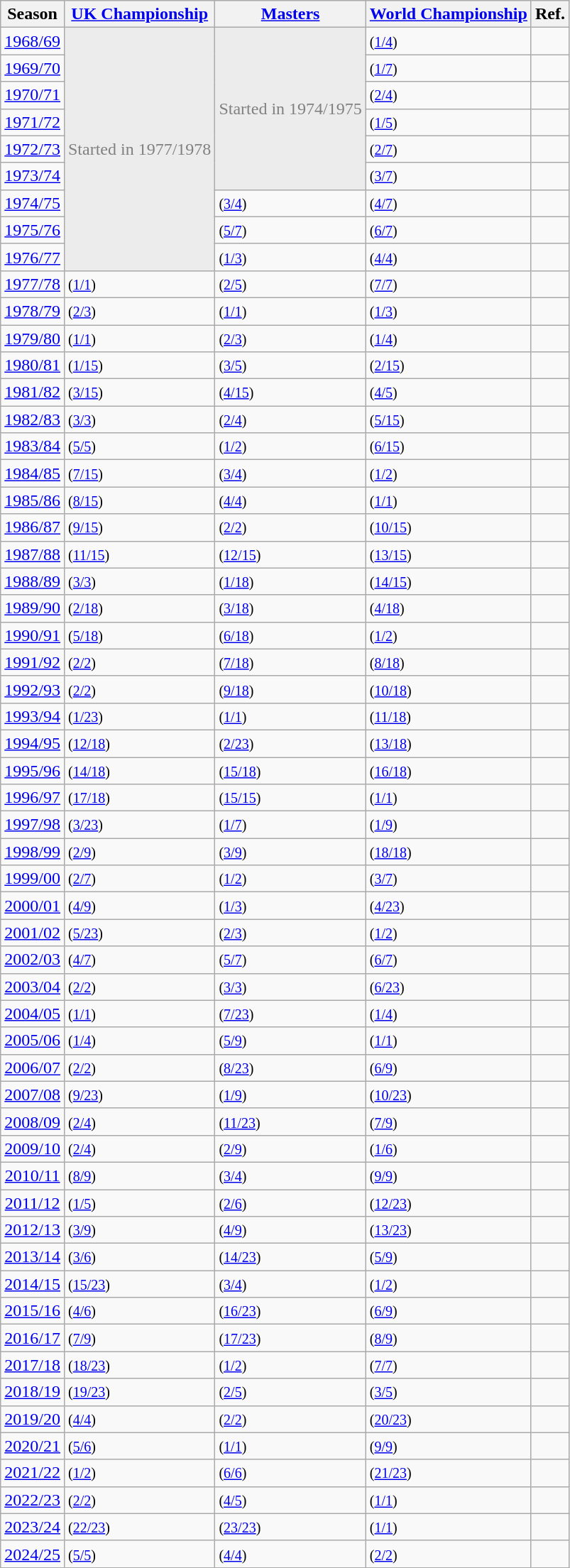<table class="wikitable sortable sticky-header">
<tr>
<th>Season</th>
<th><a href='#'>UK Championship</a></th>
<th><a href='#'>Masters</a></th>
<th><a href='#'>World Championship</a></th>
<th class="unsortable">Ref.</th>
</tr>
<tr>
<td align="center"><a href='#'>1968/69</a></td>
<td data-sort-value="Zz, Zz" style="background: #ececec; color: grey; text-align: center" class="table-na" rowspan="9">Started in 1977/1978</td>
<td data-sort-value="Zz, Zz" style="background: #ececec; color: grey; text-align: center" class="table-na" rowspan="6">Started in 1974/1975</td>
<td data-sort-value="Spencer, John"> <small>(<a href='#'>1/4</a>)</small></td>
<td></td>
</tr>
<tr>
<td align="center"><a href='#'>1969/70</a></td>
<td data-sort-value="Reardon, Ray"> <small>(<a href='#'>1/7</a>)</small></td>
<td></td>
</tr>
<tr>
<td align="center"><a href='#'>1970/71</a></td>
<td data-sort-value="Spencer, John"> <small>(<a href='#'>2/4</a>)</small></td>
<td></td>
</tr>
<tr>
<td align="center"><a href='#'>1971/72</a></td>
<td data-sort-value="Higgins, Alex"> <small>(<a href='#'>1/5</a>)</small></td>
<td></td>
</tr>
<tr>
<td align="center"><a href='#'>1972/73</a></td>
<td data-sort-value="Reardon, Ray"> <small>(<a href='#'>2/7</a>)</small></td>
<td></td>
</tr>
<tr>
<td align="center"><a href='#'>1973/74</a></td>
<td data-sort-value="Reardon, Ray"> <small>(<a href='#'>3/7</a>)</small></td>
<td></td>
</tr>
<tr>
<td align="center"><a href='#'>1974/75</a></td>
<td data-sort-value="Spencer, John"> <small>(<a href='#'>3/4</a>)</small></td>
<td data-sort-value="Reardon, Ray"> <small>(<a href='#'>4/7</a>)</small></td>
<td></td>
</tr>
<tr>
<td align="center" class="tripleDouble"><a href='#'>1975/76</a></td>
<td class="tripleDouble" data-sort-value="Reardon, Ray"> <small>(<a href='#'>5/7</a>)</small></td>
<td class="tripleDouble" data-sort-value="Reardon, Ray"> <small>(<a href='#'>6/7</a>)</small></td>
<td></td>
</tr>
<tr>
<td align="center"><a href='#'>1976/77</a></td>
<td data-sort-value="Mountjoy, Doug"> <small>(<a href='#'>1/3</a>)</small></td>
<td data-sort-value="Spencer, John"> <small>(<a href='#'>4/4</a>)</small></td>
<td></td>
</tr>
<tr>
<td align="center"><a href='#'>1977/78</a></td>
<td data-sort-value="Fagan, Patsy"> <small>(<a href='#'>1/1</a>)</small></td>
<td data-sort-value="Higgins, Alex"> <small>(<a href='#'>2/5</a>)</small></td>
<td data-sort-value="Reardon, Ray"> <small>(<a href='#'>7/7</a>)</small></td>
<td></td>
</tr>
<tr>
<td align="center"><a href='#'>1978/79</a></td>
<td data-sort-value="Mountjoy, Doug"> <small>(<a href='#'>2/3</a>)</small></td>
<td data-sort-value="Mans, Perrie"> <small>(<a href='#'>1/1</a>)</small></td>
<td data-sort-value="Griffiths, Terry"> <small>(<a href='#'>1/3</a>)</small></td>
<td></td>
</tr>
<tr>
<td align="center"><a href='#'>1979/80</a></td>
<td data-sort-value="Virgo, John"> <small>(<a href='#'>1/1</a>)</small></td>
<td data-sort-value="Griffiths, Terry"> <small>(<a href='#'>2/3</a>)</small></td>
<td data-sort-value="Thorburn, Cliff"> <small>(<a href='#'>1/4</a>)</small></td>
<td></td>
</tr>
<tr>
<td align="center" class="tripleDouble"><a href='#'>1980/81</a></td>
<td class="tripleDouble" data-sort-value="Davis, Steve"> <small>(<a href='#'>1/15</a>)</small></td>
<td data-sort-value="Higgins, Alex"> <small>(<a href='#'>3/5</a>)</small></td>
<td class="tripleDouble" data-sort-value="Davis, Steve"> <small>(<a href='#'>2/15</a>)</small></td>
<td></td>
</tr>
<tr>
<td align="center" class="tripleDouble"><a href='#'>1981/82</a></td>
<td class="tripleDouble" data-sort-value="Davis, Steve"> <small>(<a href='#'>3/15</a>)</small></td>
<td class="tripleDouble" data-sort-value="Davis, Steve"> <small>(<a href='#'>4/15</a>)</small></td>
<td data-sort-value="Higgins, Alex"> <small>(<a href='#'>4/5</a>)</small></td>
<td></td>
</tr>
<tr>
<td align="center"><a href='#'>1982/83</a></td>
<td data-sort-value="Griffiths, Terry"> <small>(<a href='#'>3/3</a>)</small></td>
<td data-sort-value="Thorburn, Cliff"> <small>(<a href='#'>2/4</a>)</small></td>
<td data-sort-value="Davis, Steve"> <small>(<a href='#'>5/15</a>)</small></td>
<td></td>
</tr>
<tr>
<td align="center"><a href='#'>1983/84</a></td>
<td data-sort-value="Higgins, Alex"> <small>(<a href='#'>5/5</a>)</small></td>
<td data-sort-value="White, Jimmy"> <small>(<a href='#'>1/2</a>)</small></td>
<td data-sort-value="Davis, Steve"> <small>(<a href='#'>6/15</a>)</small></td>
<td></td>
</tr>
<tr>
<td align="center"><a href='#'>1984/85</a></td>
<td data-sort-value="Davis, Steve"> <small>(<a href='#'>7/15</a>)</small></td>
<td data-sort-value="Thorburn, Cliff"> <small>(<a href='#'>3/4</a>)</small></td>
<td data-sort-value="Taylor, Dennis"> <small>(<a href='#'>1/2</a>)</small></td>
<td></td>
</tr>
<tr>
<td align="center"><a href='#'>1985/86</a></td>
<td data-sort-value="Davis, Steve"> <small>(<a href='#'>8/15</a>)</small></td>
<td data-sort-value="Thorburn, Cliff"> <small>(<a href='#'>4/4</a>)</small></td>
<td data-sort-value="Johnson, Joe"> <small>(<a href='#'>1/1</a>)</small></td>
<td></td>
</tr>
<tr>
<td align="center" class="tripleDouble"><a href='#'>1986/87</a></td>
<td class="tripleDouble" data-sort-value="Davis, Steve"> <small>(<a href='#'>9/15</a>)</small></td>
<td data-sort-value="Taylor, Dennis"> <small>(<a href='#'>2/2</a>)</small></td>
<td class="tripleDouble" data-sort-value="Davis, Steve"> <small>(<a href='#'>10/15</a>)</small></td>
<td></td>
</tr>
<tr>
<td align="center" class="tripleFull"><a href='#'>1987/88</a></td>
<td class="tripleFull" data-sort-value="Davis, Steve"> <small>(<a href='#'>11/15</a>)</small></td>
<td class="tripleFull" data-sort-value="Davis, Steve"> <small>(<a href='#'>12/15</a>)</small></td>
<td class="tripleFull" data-sort-value="Davis, Steve"> <small>(<a href='#'>13/15</a>)</small></td>
<td></td>
</tr>
<tr>
<td align="center"><a href='#'>1988/89</a></td>
<td data-sort-value="Mountjoy, Doug"> <small>(<a href='#'>3/3</a>)</small></td>
<td data-sort-value="Hendry, Stephen"> <small>(<a href='#'>1/18</a>)</small></td>
<td data-sort-value="Davis, Steve"> <small>(<a href='#'>14/15</a>)</small></td>
<td></td>
</tr>
<tr>
<td align="center" class="tripleFull"><a href='#'>1989/90</a></td>
<td class="tripleFull" data-sort-value="Hendry, Stephen"> <small>(<a href='#'>2/18</a>)</small></td>
<td class="tripleFull" data-sort-value="Hendry, Stephen"> <small>(<a href='#'>3/18</a>)</small></td>
<td class="tripleFull" data-sort-value="Hendry, Stephen"> <small>(<a href='#'>4/18</a>)</small></td>
<td></td>
</tr>
<tr>
<td align="center" class="tripleDouble"><a href='#'>1990/91</a></td>
<td class="tripleDouble" data-sort-value="Hendry, Stephen"> <small>(<a href='#'>5/18</a>)</small></td>
<td class="tripleDouble" data-sort-value="Hendry, Stephen"> <small>(<a href='#'>6/18</a>)</small></td>
<td data-sort-value="Parrott, John"> <small>(<a href='#'>1/2</a>)</small></td>
<td></td>
</tr>
<tr>
<td align="center" class="tripleDouble"><a href='#'>1991/92</a></td>
<td data-sort-value="Parrott, John"> <small>(<a href='#'>2/2</a>)</small></td>
<td class="tripleDouble" data-sort-value="Hendry, Stephen"> <small>(<a href='#'>7/18</a>)</small></td>
<td class="tripleDouble" data-sort-value="Hendry, Stephen"> <small>(<a href='#'>8/18</a>)</small></td>
<td></td>
</tr>
<tr>
<td align="center" class="tripleDouble"><a href='#'>1992/93</a></td>
<td data-sort-value="White, Jimmy"> <small>(<a href='#'>2/2</a>)</small></td>
<td class="tripleDouble" data-sort-value="Hendry, Stephen"> <small>(<a href='#'>9/18</a>)</small></td>
<td class="tripleDouble" data-sort-value="Hendry, Stephen"> <small>(<a href='#'>10/18</a>)</small></td>
<td></td>
</tr>
<tr>
<td align="center"><a href='#'>1993/94</a></td>
<td data-sort-value="O'Sullivan, Ronnie"> <small>(<a href='#'>1/23</a>)</small></td>
<td data-sort-value="McManus, Alan"> <small>(<a href='#'>1/1</a>)</small></td>
<td data-sort-value="Hendry, Stephen"> <small>(<a href='#'>11/18</a>)</small></td>
<td></td>
</tr>
<tr>
<td align="center" class="tripleDouble"><a href='#'>1994/95</a></td>
<td class="tripleDouble" data-sort-value="Hendry, Stephen"> <small>(<a href='#'>12/18</a>)</small></td>
<td data-sort-value="O'Sullivan, Ronnie"> <small>(<a href='#'>2/23</a>)</small></td>
<td class="tripleDouble" data-sort-value="Hendry, Stephen"> <small>(<a href='#'>13/18</a>)</small></td>
<td></td>
</tr>
<tr>
<td align="center" class="tripleFull"><a href='#'>1995/96</a></td>
<td class="tripleFull" data-sort-value="Hendry, Stephen"> <small>(<a href='#'>14/18</a>)</small></td>
<td class="tripleFull" data-sort-value="Hendry, Stephen"> <small>(<a href='#'>15/18</a>)</small></td>
<td class="tripleFull" data-sort-value="Hendry, Stephen"> <small>(<a href='#'>16/18</a>)</small></td>
<td></td>
</tr>
<tr>
<td align="center"><a href='#'>1996/97</a></td>
<td data-sort-value="Hendry, Stephen"> <small>(<a href='#'>17/18</a>)</small></td>
<td data-sort-value="Davis, Steve"> <small>(<a href='#'>15/15</a>)</small></td>
<td data-sort-value="Doherty, Ken"> <small>(<a href='#'>1/1</a>)</small></td>
<td></td>
</tr>
<tr>
<td align="center"><a href='#'>1997/98</a></td>
<td data-sort-value="O'Sullivan, Ronnie"> <small>(<a href='#'>3/23</a>)</small></td>
<td data-sort-value="Williams, Mark"> <small>(<a href='#'>1/7</a>)</small></td>
<td data-sort-value="Higgins, John"> <small>(<a href='#'>1/9</a>)</small></td>
<td></td>
</tr>
<tr>
<td align="center" class="tripleDouble"><a href='#'>1998/99</a></td>
<td class="tripleDouble" data-sort-value="Higgins, John"> <small>(<a href='#'>2/9</a>)</small></td>
<td class="tripleDouble" data-sort-value="Higgins, John"> <small>(<a href='#'>3/9</a>)</small></td>
<td data-sort-value="Hendry, Stephen"> <small>(<a href='#'>18/18</a>)</small></td>
<td></td>
</tr>
<tr>
<td align="center" class="tripleDouble"><a href='#'>1999/00</a></td>
<td class="tripleDouble" data-sort-value="Williams, Mark"> <small>(<a href='#'>2/7</a>)</small></td>
<td data-sort-value="Stevens, Matthew"> <small>(<a href='#'>1/2</a>)</small></td>
<td class="tripleDouble" data-sort-value="Williams, Mark"> <small>(<a href='#'>3/7</a>)</small></td>
<td></td>
</tr>
<tr>
<td align="center"><a href='#'>2000/01</a></td>
<td data-sort-value="Higgins, John"> <small>(<a href='#'>4/9</a>)</small></td>
<td data-sort-value="Hunter, Paul"> <small>(<a href='#'>1/3</a>)</small></td>
<td data-sort-value="O'Sullivan, Ronnie"> <small>(<a href='#'>4/23</a>)</small></td>
<td></td>
</tr>
<tr>
<td align="center"><a href='#'>2001/02</a></td>
<td data-sort-value="O'Sullivan, Ronnie"> <small>(<a href='#'>5/23</a>)</small></td>
<td data-sort-value="Hunter, Paul"> <small>(<a href='#'>2/3</a>)</small></td>
<td data-sort-value="Ebdon, Peter"> <small>(<a href='#'>1/2</a>)</small></td>
<td></td>
</tr>
<tr>
<td align="center" class="tripleFull"><a href='#'>2002/03</a></td>
<td class="tripleFull" data-sort-value="Williams, Mark"> <small>(<a href='#'>4/7</a>)</small></td>
<td class="tripleFull" data-sort-value="Williams, Mark"> <small>(<a href='#'>5/7</a>)</small></td>
<td class="tripleFull" data-sort-value="Williams, Mark"> <small>(<a href='#'>6/7</a>)</small></td>
<td></td>
</tr>
<tr>
<td align="center"><a href='#'>2003/04</a></td>
<td data-sort-value="Stevens, Matthew"> <small>(<a href='#'>2/2</a>)</small></td>
<td data-sort-value="Hunter, Paul"> <small>(<a href='#'>3/3</a>)</small></td>
<td data-sort-value="O'Sullivan, Ronnie"> <small>(<a href='#'>6/23</a>)</small></td>
<td></td>
</tr>
<tr>
<td align="center"><a href='#'>2004/05</a></td>
<td data-sort-value="Maguire, Stephen"> <small>(<a href='#'>1/1</a>)</small></td>
<td data-sort-value="O'Sullivan, Ronnie"> <small>(<a href='#'>7/23</a>)</small></td>
<td data-sort-value="Murphy, Shaun"> <small>(<a href='#'>1/4</a>)</small></td>
<td></td>
</tr>
<tr>
<td align="center"><a href='#'>2005/06</a></td>
<td data-sort-value="Ding, Junhui"> <small>(<a href='#'>1/4</a>)</small></td>
<td data-sort-value="Higgins, John"> <small>(<a href='#'>5/9</a>)</small></td>
<td data-sort-value="Dott, Graeme"> <small>(<a href='#'>1/1</a>)</small></td>
<td></td>
</tr>
<tr>
<td align="center"><a href='#'>2006/07</a></td>
<td data-sort-value="Ebdon, Peter"> <small>(<a href='#'>2/2</a>)</small></td>
<td data-sort-value="O'Sullivan, Ronnie"> <small>(<a href='#'>8/23</a>)</small></td>
<td data-sort-value="Higgins, John"> <small>(<a href='#'>6/9</a>)</small></td>
<td></td>
</tr>
<tr>
<td align="center" class="tripleDouble"><a href='#'>2007/08</a></td>
<td class="tripleDouble" data-sort-value="O'Sullivan, Ronnie"> <small>(<a href='#'>9/23</a>)</small></td>
<td data-sort-value="Selby, Mark"> <small> (<a href='#'>1/9</a>)</small></td>
<td class="tripleDouble" data-sort-value="O'Sullivan, Ronnie"> <small>(<a href='#'>10/23</a>)</small></td>
<td></td>
</tr>
<tr>
<td align="center"><a href='#'>2008/09</a></td>
<td data-sort-value="Murphy, Shaun"> <small>(<a href='#'>2/4</a>)</small></td>
<td data-sort-value="O'Sullivan, Ronnie"> <small>(<a href='#'>11/23</a>)</small></td>
<td data-sort-value="Higgins, John"> <small>(<a href='#'>7/9</a>)</small></td>
<td></td>
</tr>
<tr>
<td align="center"><a href='#'>2009/10</a></td>
<td data-sort-value="Ding, Junhui"> <small>(<a href='#'>2/4</a>)</small></td>
<td data-sort-value="Selby, Mark"> <small> (<a href='#'>2/9</a>)</small></td>
<td data-sort-value="Robertson, Neil"> <small>(<a href='#'>1/6</a>)</small></td>
<td></td>
</tr>
<tr>
<td align="center" class="tripleDouble"><a href='#'>2010/11</a></td>
<td class="tripleDouble" data-sort-value="Higgins, John"> <small>(<a href='#'>8/9</a>)</small></td>
<td data-sort-value="Ding, Junhui"> <small>(<a href='#'>3/4</a>)</small></td>
<td class="tripleDouble" data-sort-value="Higgins, John"> <small>(<a href='#'>9/9</a>)</small></td>
<td></td>
</tr>
<tr>
<td align="center"><a href='#'>2011/12</a></td>
<td data-sort-value="Trump, Judd"> <small>(<a href='#'>1/5</a>)</small></td>
<td data-sort-value="Robertson, Neil"> <small>(<a href='#'>2/6</a>)</small></td>
<td data-sort-value="O'Sullivan, Ronnie"> <small>(<a href='#'>12/23</a>)</small></td>
<td></td>
</tr>
<tr>
<td align="center" class="tripleDouble"><a href='#'>2012/13</a></td>
<td class="tripleDouble" data-sort-value="Selby, Mark"> <small>(<a href='#'>3/9</a>)</small></td>
<td class="tripleDouble" data-sort-value="Selby, Mark"> <small>(<a href='#'>4/9</a>)</small></td>
<td data-sort-value="O'Sullivan, Ronnie"> <small>(<a href='#'>13/23</a>)</small></td>
<td></td>
</tr>
<tr>
<td align="center"><a href='#'>2013/14</a></td>
<td data-sort-value="Robertson, Neil"> <small>(<a href='#'>3/6</a>)</small></td>
<td data-sort-value="O'Sullivan, Ronnie"> <small>(<a href='#'>14/23</a>)</small></td>
<td data-sort-value="Selby, Mark"> <small>(<a href='#'>5/9</a>)</small></td>
<td></td>
</tr>
<tr>
<td align="center"><a href='#'>2014/15</a></td>
<td data-sort-value="O'Sullivan, Ronnie"> <small>(<a href='#'>15/23</a>)</small></td>
<td data-sort-value="Murphy, Shaun"> <small>(<a href='#'>3/4</a>)</small></td>
<td data-sort-value="Bingham, Stuart"> <small>(<a href='#'>1/2</a>)</small></td>
<td></td>
</tr>
<tr>
<td align="center"><a href='#'>2015/16</a></td>
<td data-sort-value="Robertson, Neil"> <small>(<a href='#'>4/6</a>)</small></td>
<td data-sort-value="O'Sullivan, Ronnie"> <small>(<a href='#'>16/23</a>)</small></td>
<td data-sort-value="Selby, Mark"> <small>(<a href='#'>6/9</a>)</small></td>
<td></td>
</tr>
<tr>
<td align="center" class="tripleDouble"><a href='#'>2016/17</a></td>
<td class="tripleDouble" data-sort-value="Selby, Mark"> <small>(<a href='#'>7/9</a>)</small></td>
<td data-sort-value="O'Sullivan, Ronnie"> <small>(<a href='#'>17/23</a>)</small></td>
<td class="tripleDouble" data-sort-value="Selby, Mark"> <small>(<a href='#'>8/9</a>)</small></td>
<td></td>
</tr>
<tr>
<td align="center"><a href='#'>2017/18</a></td>
<td data-sort-value="O'Sullivan, Ronnie"> <small>(<a href='#'>18/23</a>)</small></td>
<td data-sort-value="Allen, Mark"> <small>(<a href='#'>1/2</a>)</small></td>
<td data-sort-value="Williams, Mark"> <small>(<a href='#'>7/7</a>)</small></td>
<td></td>
</tr>
<tr>
<td align="center" class="tripleDouble"><a href='#'>2018/19</a></td>
<td data-sort-value="O'Sullivan, Ronnie"> <small>(<a href='#'>19/23</a>)</small></td>
<td class="tripleDouble" data-sort-value="Trump, Judd"> <small>(<a href='#'>2/5</a>)</small></td>
<td class="tripleDouble" data-sort-value="Trump, Judd"> <small>(<a href='#'>3/5</a>)</small></td>
<td></td>
</tr>
<tr>
<td align="center"><a href='#'>2019/20</a></td>
<td data-sort-value="Ding, Junhui"> <small>(<a href='#'>4/4</a>)</small></td>
<td data-sort-value="Bingham, Stuart"> <small>(<a href='#'>2/2</a>)</small></td>
<td data-sort-value="O'Sullivan, Ronnie"> <small>(<a href='#'>20/23</a>)</small></td>
<td></td>
</tr>
<tr>
<td align="center"><a href='#'>2020/21</a></td>
<td data-sort-value="Robertson, Neil"> <small>(<a href='#'>5/6</a>)</small></td>
<td data-sort-value="Yan, Bingtao"> <small>(<a href='#'>1/1</a>)</small></td>
<td data-sort-value="Selby, Mark"> <small>(<a href='#'>9/9</a>)</small></td>
<td></td>
</tr>
<tr>
<td align="center"><a href='#'>2021/22</a></td>
<td data-sort-value="Zhao, Xintong"> <small>(<a href='#'>1/2</a>)</small></td>
<td data-sort-value="Robertson, Neil"> <small> (<a href='#'>6/6</a>)</small></td>
<td data-sort-value="O'Sullivan, Ronnie"> <small>(<a href='#'>21/23</a>)</small></td>
<td></td>
</tr>
<tr>
<td align="center"><a href='#'>2022/23</a></td>
<td data-sort-value="Allen, Mark"> <small>(<a href='#'>2/2</a>)</small></td>
<td data-sort-value="Trump, Judd"> <small>(<a href='#'>4/5</a>)</small></td>
<td data-sort-value="Brecel, Luca"> <small>(<a href='#'>1/1</a>)</small></td>
<td></td>
</tr>
<tr>
<td align="center" class="tripleDouble"><a href='#'>2023/24</a></td>
<td class="tripleDouble" data-sort-value="O'Sullivan, Ronnie"> <small>(<a href='#'>22/23</a>)</small></td>
<td class="tripleDouble" data-sort-value="O'Sullivan, Ronnie"> <small>(<a href='#'>23/23</a>)</small></td>
<td data-sort-value="Wilson, Kyren"> <small>(<a href='#'>1/1</a>)</small></td>
<td></td>
</tr>
<tr>
<td align="center"><a href='#'>2024/25</a></td>
<td data-sort-value="Trump, Judd"> <small>(<a href='#'>5/5</a>)</small></td>
<td data-sort-value="Murphy, Shaun"> <small>(<a href='#'>4/4</a>)</small></td>
<td data-sort-value="Xintong, Zhao"> <small>(<a href='#'>2/2</a>)</small></td>
<td></td>
</tr>
</table>
